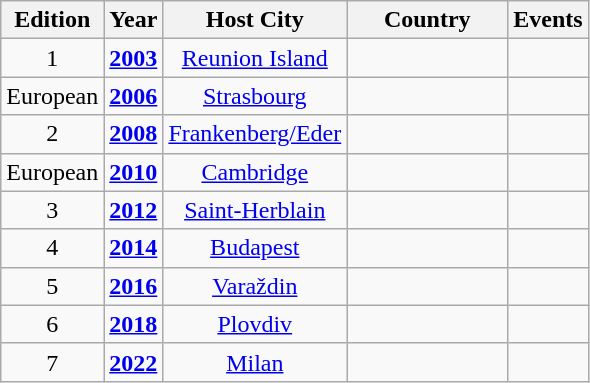<table class="wikitable" style="text-align:center">
<tr>
<th width=30>Edition</th>
<th width=30>Year</th>
<th width=100>Host City</th>
<th width=100>Country</th>
<th width=30>Events</th>
</tr>
<tr>
<td>1</td>
<td><strong><a href='#'>2003</a></strong></td>
<td><a href='#'>Reunion Island</a></td>
<td align="left"></td>
<td></td>
</tr>
<tr>
<td>European</td>
<td><strong><a href='#'>2006</a></strong></td>
<td><a href='#'>Strasbourg</a></td>
<td align="left"></td>
<td></td>
</tr>
<tr>
<td>2</td>
<td><strong><a href='#'>2008</a></strong></td>
<td><a href='#'>Frankenberg/Eder</a></td>
<td align="left"></td>
<td></td>
</tr>
<tr>
<td>European</td>
<td><strong><a href='#'>2010</a></strong></td>
<td><a href='#'>Cambridge</a></td>
<td align="left"></td>
<td></td>
</tr>
<tr>
<td>3</td>
<td><strong><a href='#'>2012</a></strong></td>
<td><a href='#'>Saint-Herblain</a></td>
<td align="left"></td>
<td></td>
</tr>
<tr>
<td>4</td>
<td><strong><a href='#'>2014</a></strong></td>
<td><a href='#'>Budapest</a></td>
<td align="left"></td>
<td></td>
</tr>
<tr>
<td>5</td>
<td><strong><a href='#'>2016</a></strong></td>
<td><a href='#'>Varaždin</a></td>
<td align="left"></td>
<td></td>
</tr>
<tr>
<td>6</td>
<td><strong><a href='#'>2018</a></strong></td>
<td><a href='#'>Plovdiv</a></td>
<td align="left"></td>
<td></td>
</tr>
<tr>
<td>7</td>
<td><strong><a href='#'>2022</a></strong></td>
<td><a href='#'>Milan</a></td>
<td align="left"></td>
<td></td>
</tr>
</table>
